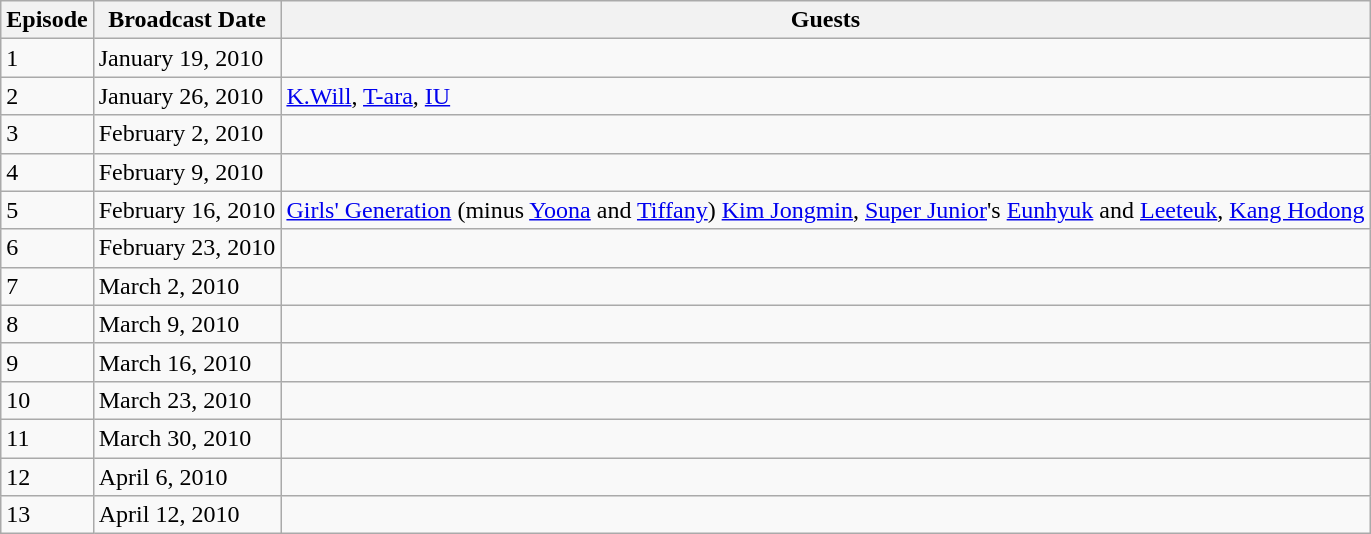<table class="wikitable">
<tr>
<th><strong>Episode</strong></th>
<th><strong>Broadcast Date</strong></th>
<th><strong>Guests</strong></th>
</tr>
<tr>
<td>1</td>
<td>January 19, 2010</td>
<td></td>
</tr>
<tr>
<td>2</td>
<td>January 26, 2010</td>
<td><a href='#'>K.Will</a>, <a href='#'>T-ara</a>, <a href='#'>IU</a></td>
</tr>
<tr>
<td>3</td>
<td>February 2, 2010</td>
<td></td>
</tr>
<tr>
<td>4</td>
<td>February 9, 2010</td>
<td></td>
</tr>
<tr>
<td>5</td>
<td>February 16, 2010</td>
<td><a href='#'>Girls' Generation</a> (minus <a href='#'>Yoona</a> and <a href='#'>Tiffany</a>) <a href='#'>Kim Jongmin</a>, <a href='#'>Super Junior</a>'s <a href='#'>Eunhyuk</a> and <a href='#'>Leeteuk</a>, <a href='#'>Kang Hodong</a></td>
</tr>
<tr>
<td>6</td>
<td>February 23, 2010</td>
<td></td>
</tr>
<tr>
<td>7</td>
<td>March 2, 2010</td>
<td></td>
</tr>
<tr>
<td>8</td>
<td>March 9, 2010</td>
<td></td>
</tr>
<tr>
<td>9</td>
<td>March 16, 2010</td>
<td></td>
</tr>
<tr>
<td>10</td>
<td>March 23, 2010</td>
<td></td>
</tr>
<tr>
<td>11</td>
<td>March 30, 2010</td>
<td></td>
</tr>
<tr>
<td>12</td>
<td>April 6, 2010</td>
<td></td>
</tr>
<tr>
<td>13</td>
<td>April 12, 2010</td>
<td></td>
</tr>
</table>
